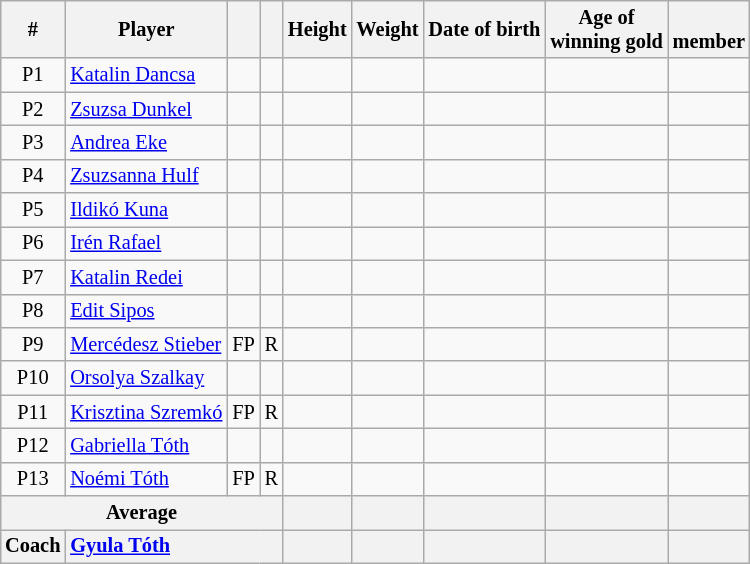<table class="wikitable sortable" style="text-align: center; font-size: 85%; margin-left: 1em;">
<tr>
<th>#</th>
<th>Player</th>
<th></th>
<th></th>
<th>Height</th>
<th>Weight</th>
<th>Date of birth</th>
<th>Age of<br>winning gold</th>
<th><br>member</th>
</tr>
<tr>
<td>P1</td>
<td style="text-align: left;" data-sort-value="Dancsa, Katalin"><a href='#'>Katalin Dancsa</a></td>
<td></td>
<td></td>
<td style="text-align: left;"></td>
<td style="text-align: right;"></td>
<td style="text-align: right;"></td>
<td style="text-align: left;"></td>
<td></td>
</tr>
<tr>
<td>P2</td>
<td style="text-align: left;" data-sort-value="Dunkel, Zsuzsa"><a href='#'>Zsuzsa Dunkel</a></td>
<td></td>
<td></td>
<td style="text-align: left;"></td>
<td style="text-align: right;"></td>
<td style="text-align: right;"></td>
<td style="text-align: left;"></td>
<td></td>
</tr>
<tr>
<td>P3</td>
<td style="text-align: left;" data-sort-value="Eke, Andrea"><a href='#'>Andrea Eke</a></td>
<td></td>
<td></td>
<td style="text-align: left;"></td>
<td style="text-align: right;"></td>
<td style="text-align: right;"></td>
<td style="text-align: left;"></td>
<td></td>
</tr>
<tr>
<td>P4</td>
<td style="text-align: left;" data-sort-value="Hulf, Zsuzsanna"><a href='#'>Zsuzsanna Hulf</a></td>
<td></td>
<td></td>
<td style="text-align: left;"></td>
<td style="text-align: right;"></td>
<td style="text-align: right;"></td>
<td style="text-align: left;"></td>
<td></td>
</tr>
<tr>
<td>P5</td>
<td style="text-align: left;" data-sort-value="Kuna, Ildikó"><a href='#'>Ildikó Kuna</a></td>
<td></td>
<td></td>
<td style="text-align: left;"></td>
<td style="text-align: right;"></td>
<td style="text-align: right;"></td>
<td style="text-align: left;"></td>
<td></td>
</tr>
<tr>
<td>P6</td>
<td style="text-align: left;" data-sort-value="Rafael, Irén"><a href='#'>Irén Rafael</a></td>
<td></td>
<td></td>
<td style="text-align: left;"></td>
<td style="text-align: right;"></td>
<td style="text-align: right;"></td>
<td style="text-align: left;"></td>
<td></td>
</tr>
<tr>
<td>P7</td>
<td style="text-align: left;" data-sort-value="Redei, Katalin"><a href='#'>Katalin Redei</a></td>
<td></td>
<td></td>
<td style="text-align: left;"></td>
<td style="text-align: right;"></td>
<td style="text-align: right;"></td>
<td style="text-align: left;"></td>
<td></td>
</tr>
<tr>
<td>P8</td>
<td style="text-align: left;" data-sort-value="Sipos, Edit"><a href='#'>Edit Sipos</a></td>
<td></td>
<td></td>
<td style="text-align: left;"></td>
<td style="text-align: right;"></td>
<td style="text-align: right;"></td>
<td style="text-align: left;"></td>
<td></td>
</tr>
<tr>
<td>P9</td>
<td style="text-align: left;" data-sort-value="Stieber, Mercédesz"><a href='#'>Mercédesz Stieber</a></td>
<td>FP</td>
<td>R</td>
<td style="text-align: left;"></td>
<td style="text-align: right;"></td>
<td style="text-align: right;"></td>
<td style="text-align: left;"></td>
<td></td>
</tr>
<tr>
<td>P10</td>
<td style="text-align: left;" data-sort-value="Szalkay, Orsolya"><a href='#'>Orsolya Szalkay</a></td>
<td></td>
<td></td>
<td style="text-align: left;"></td>
<td style="text-align: right;"></td>
<td style="text-align: right;"></td>
<td style="text-align: left;"></td>
<td></td>
</tr>
<tr>
<td>P11</td>
<td style="text-align: left;" data-sort-value="Szremkó, Krisztina"><a href='#'>Krisztina Szremkó</a></td>
<td>FP</td>
<td>R</td>
<td style="text-align: left;"></td>
<td style="text-align: right;"></td>
<td style="text-align: right;"></td>
<td style="text-align: left;"></td>
<td></td>
</tr>
<tr>
<td>P12</td>
<td style="text-align: left;" data-sort-value="Tóth, Gabriella"><a href='#'>Gabriella Tóth</a></td>
<td></td>
<td></td>
<td style="text-align: left;"></td>
<td style="text-align: right;"></td>
<td style="text-align: right;"></td>
<td style="text-align: left;"></td>
<td></td>
</tr>
<tr>
<td>P13</td>
<td style="text-align: left;" data-sort-value="Tóth, Noémi"><a href='#'>Noémi Tóth</a></td>
<td>FP</td>
<td>R</td>
<td style="text-align: left;"></td>
<td style="text-align: right;"></td>
<td style="text-align: right;"></td>
<td style="text-align: left;"></td>
<td></td>
</tr>
<tr>
<th colspan="4">Average</th>
<th style="text-align: left;"></th>
<th style="text-align: right;"></th>
<th style="text-align: right;"></th>
<th style="text-align: left;"></th>
<th></th>
</tr>
<tr>
<th>Coach</th>
<th colspan="3" style="text-align: left;"><a href='#'>Gyula Tóth</a></th>
<th style="text-align: left;"></th>
<th></th>
<th style="text-align: right;"></th>
<th style="text-align: left;"></th>
<th></th>
</tr>
</table>
